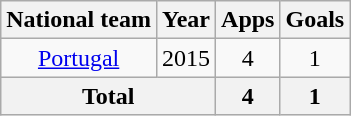<table class=wikitable style=text-align:center>
<tr>
<th>National team</th>
<th>Year</th>
<th>Apps</th>
<th>Goals</th>
</tr>
<tr>
<td rowspan=1><a href='#'>Portugal</a></td>
<td>2015</td>
<td>4</td>
<td>1</td>
</tr>
<tr>
<th colspan=2>Total</th>
<th>4</th>
<th>1</th>
</tr>
</table>
